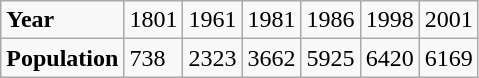<table class=wikitable>
<tr>
<td><strong>Year</strong></td>
<td>1801</td>
<td>1961</td>
<td>1981</td>
<td>1986</td>
<td>1998</td>
<td>2001</td>
</tr>
<tr>
<td><strong>Population</strong></td>
<td>738</td>
<td>2323</td>
<td>3662</td>
<td>5925</td>
<td>6420</td>
<td>6169</td>
</tr>
</table>
